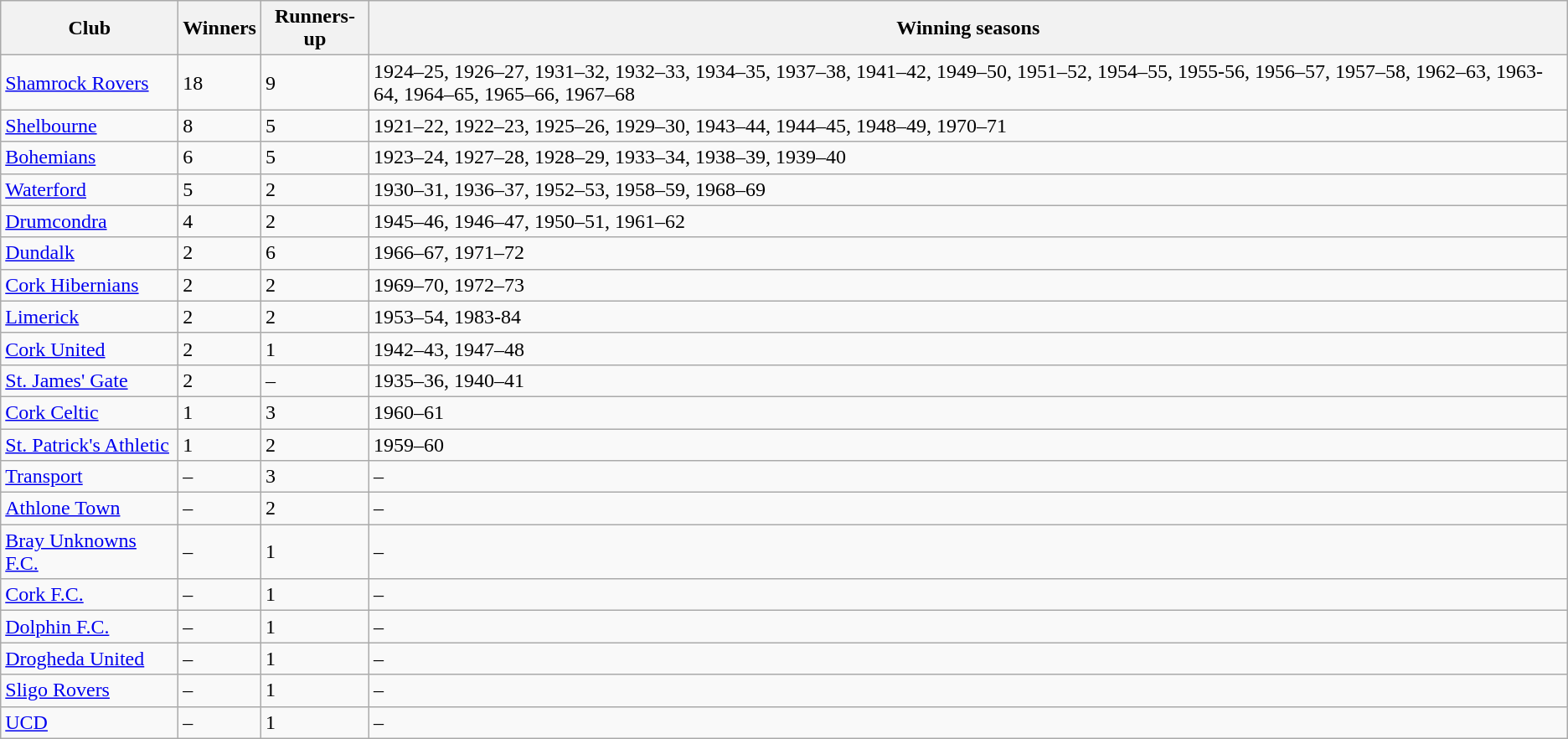<table class="wikitable">
<tr>
<th>Club</th>
<th>Winners</th>
<th>Runners-up</th>
<th>Winning seasons</th>
</tr>
<tr>
<td><a href='#'>Shamrock Rovers</a></td>
<td>18</td>
<td>9</td>
<td>1924–25, 1926–27, 1931–32, 1932–33, 1934–35, 1937–38, 1941–42, 1949–50, 1951–52, 1954–55, 1955-56, 1956–57, 1957–58, 1962–63, 1963-64, 1964–65, 1965–66, 1967–68</td>
</tr>
<tr>
<td><a href='#'>Shelbourne</a></td>
<td>8</td>
<td>5</td>
<td>1921–22, 1922–23, 1925–26, 1929–30, 1943–44, 1944–45, 1948–49, 1970–71</td>
</tr>
<tr>
<td><a href='#'>Bohemians</a></td>
<td>6</td>
<td>5</td>
<td>1923–24, 1927–28, 1928–29, 1933–34, 1938–39, 1939–40</td>
</tr>
<tr>
<td><a href='#'>Waterford</a></td>
<td>5</td>
<td>2</td>
<td>1930–31, 1936–37, 1952–53, 1958–59, 1968–69</td>
</tr>
<tr>
<td><a href='#'>Drumcondra</a></td>
<td>4</td>
<td>2</td>
<td>1945–46, 1946–47, 1950–51, 1961–62</td>
</tr>
<tr>
<td><a href='#'>Dundalk</a></td>
<td>2</td>
<td>6</td>
<td>1966–67, 1971–72</td>
</tr>
<tr>
<td><a href='#'>Cork Hibernians</a></td>
<td>2</td>
<td>2</td>
<td>1969–70, 1972–73</td>
</tr>
<tr>
<td><a href='#'>Limerick</a></td>
<td>2</td>
<td>2</td>
<td>1953–54, 1983-84</td>
</tr>
<tr>
<td><a href='#'>Cork United</a></td>
<td>2</td>
<td>1</td>
<td>1942–43, 1947–48</td>
</tr>
<tr>
<td><a href='#'>St. James' Gate</a></td>
<td>2</td>
<td>–</td>
<td>1935–36, 1940–41</td>
</tr>
<tr>
<td><a href='#'>Cork Celtic</a></td>
<td>1</td>
<td>3</td>
<td>1960–61</td>
</tr>
<tr>
<td><a href='#'>St. Patrick's Athletic</a></td>
<td>1</td>
<td>2</td>
<td>1959–60</td>
</tr>
<tr>
<td><a href='#'>Transport</a></td>
<td>–</td>
<td>3</td>
<td>–</td>
</tr>
<tr>
<td><a href='#'>Athlone Town</a></td>
<td>–</td>
<td>2</td>
<td>–</td>
</tr>
<tr>
<td><a href='#'>Bray Unknowns F.C.</a></td>
<td>–</td>
<td>1</td>
<td>–</td>
</tr>
<tr>
<td><a href='#'>Cork F.C.</a></td>
<td>–</td>
<td>1</td>
<td>–</td>
</tr>
<tr>
<td><a href='#'>Dolphin F.C.</a></td>
<td>–</td>
<td>1</td>
<td>–</td>
</tr>
<tr>
<td><a href='#'>Drogheda United</a></td>
<td>–</td>
<td>1</td>
<td>–</td>
</tr>
<tr>
<td><a href='#'>Sligo Rovers</a></td>
<td>–</td>
<td>1</td>
<td>–</td>
</tr>
<tr>
<td><a href='#'>UCD</a></td>
<td>–</td>
<td>1</td>
<td>–</td>
</tr>
</table>
